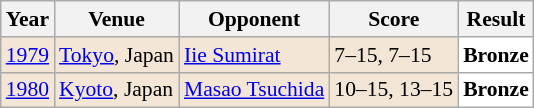<table class="sortable wikitable" style="font-size: 90%;">
<tr>
<th>Year</th>
<th>Venue</th>
<th>Opponent</th>
<th>Score</th>
<th>Result</th>
</tr>
<tr style="background:#F3E6D7">
<td align="center"><a href='#'>1979</a></td>
<td align="left"><a href='#'>Tokyo</a>, Japan</td>
<td align="left"> <a href='#'>Iie Sumirat</a></td>
<td align="left">7–15, 7–15</td>
<td style="text-align:left; background:white"> <strong>Bronze</strong></td>
</tr>
<tr style="background:#F3E6D7">
<td align="center"><a href='#'>1980</a></td>
<td align="left"><a href='#'>Kyoto</a>, Japan</td>
<td align="left"> <a href='#'>Masao Tsuchida</a></td>
<td align="left">10–15, 13–15</td>
<td style="text-align:left; background:white"> <strong>Bronze</strong></td>
</tr>
</table>
